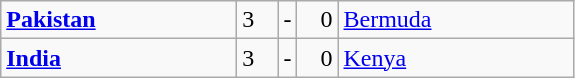<table class="wikitable">
<tr>
<td width=150> <strong><a href='#'>Pakistan</a></strong></td>
<td style="width:20px; text-align:left;">3</td>
<td>-</td>
<td style="width:20px; text-align:right;">0</td>
<td width=150> <a href='#'>Bermuda</a></td>
</tr>
<tr>
<td> <strong><a href='#'>India</a></strong></td>
<td style="text-align:left;">3</td>
<td>-</td>
<td style="text-align:right;">0</td>
<td> <a href='#'>Kenya</a></td>
</tr>
</table>
